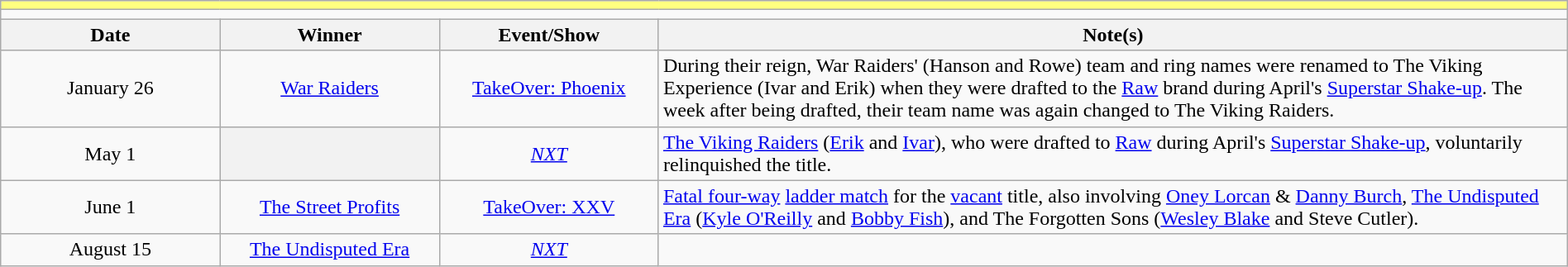<table class="wikitable" style="text-align:center; width:100%;">
<tr style="background:#FFFF80;">
<td colspan="4"></td>
</tr>
<tr>
<td colspan="4"><strong></strong></td>
</tr>
<tr>
<th width=14%>Date</th>
<th width=14%>Winner</th>
<th width=14%>Event/Show</th>
<th width=58%>Note(s)</th>
</tr>
<tr>
<td>January 26</td>
<td><a href='#'>War Raiders</a><br></td>
<td><a href='#'>TakeOver: Phoenix</a></td>
<td align=left>During their reign, War Raiders' (Hanson and Rowe) team and ring names were renamed to The Viking Experience (Ivar and Erik) when they were drafted to the <a href='#'>Raw</a> brand during April's <a href='#'>Superstar Shake-up</a>. The week after being drafted, their team name was again changed to The Viking Raiders.</td>
</tr>
<tr>
<td>May 1<br></td>
<th></th>
<td><em><a href='#'>NXT</a></em></td>
<td align=left><a href='#'>The Viking Raiders</a> (<a href='#'>Erik</a> and <a href='#'>Ivar</a>), who were drafted to <a href='#'>Raw</a> during April's <a href='#'>Superstar Shake-up</a>, voluntarily relinquished the title.</td>
</tr>
<tr>
<td>June 1</td>
<td><a href='#'>The Street Profits</a><br></td>
<td><a href='#'>TakeOver: XXV</a></td>
<td align=left><a href='#'>Fatal four-way</a> <a href='#'>ladder match</a> for the <a href='#'>vacant</a> title, also involving <a href='#'>Oney Lorcan</a> & <a href='#'>Danny Burch</a>, <a href='#'>The Undisputed Era</a> (<a href='#'>Kyle O'Reilly</a> and <a href='#'>Bobby Fish</a>), and The Forgotten Sons (<a href='#'>Wesley Blake</a> and Steve Cutler).</td>
</tr>
<tr>
<td>August 15<br></td>
<td><a href='#'>The Undisputed Era</a><br></td>
<td><em><a href='#'>NXT</a></em></td>
<td></td>
</tr>
</table>
